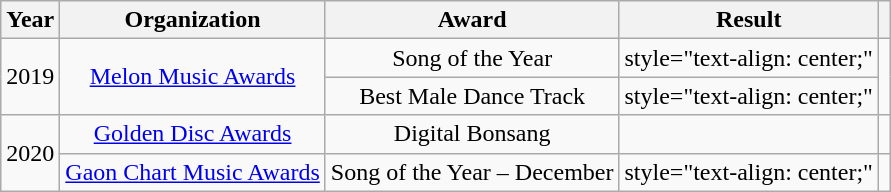<table class="wikitable sortable plainrowheaders">
<tr>
<th scope="col">Year</th>
<th scope="col">Organization</th>
<th scope="col">Award</th>
<th scope="col">Result</th>
<th class="unsortable"></th>
</tr>
<tr>
<td style="text-align: center;" rowspan="2">2019</td>
<td style="text-align: center;" rowspan="2"><a href='#'>Melon Music Awards</a></td>
<td style="text-align: center;">Song of the Year</td>
<td>style="text-align: center;" </td>
<td style="text-align: center;" rowspan="2"></td>
</tr>
<tr>
<td style="text-align: center;">Best Male Dance Track</td>
<td>style="text-align: center;" </td>
</tr>
<tr>
<td style="text-align: center;" rowspan="2">2020</td>
<td style="text-align: center;"><a href='#'>Golden Disc Awards</a></td>
<td style="text-align: center;">Digital Bonsang</td>
<td></td>
<td style="text-align: center;"></td>
</tr>
<tr>
<td style="text-align: center;"><a href='#'>Gaon Chart Music Awards</a></td>
<td style="text-align: center;">Song of the Year – December</td>
<td>style="text-align: center;" </td>
<td style="text-align: center;"></td>
</tr>
</table>
